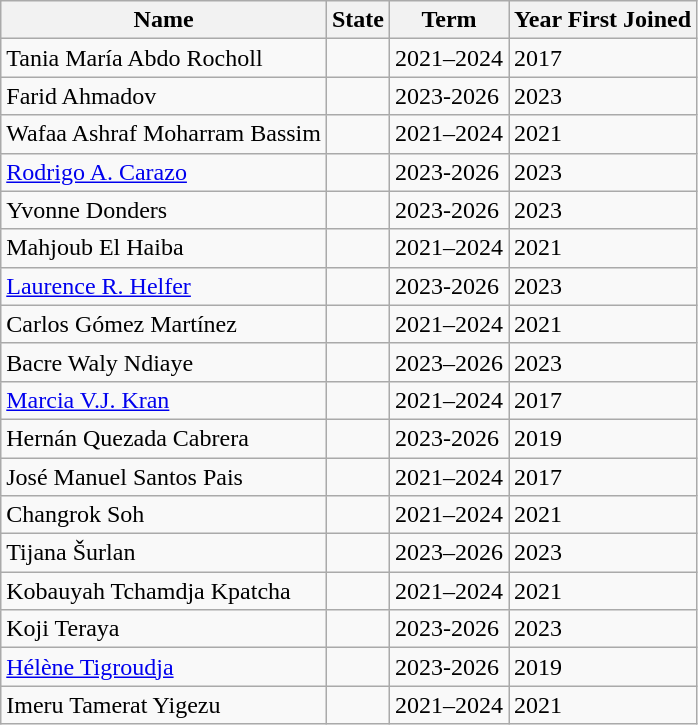<table class="wikitable static-row-numbers">
<tr>
<th>Name</th>
<th>State</th>
<th>Term</th>
<th>Year First Joined</th>
</tr>
<tr>
<td>Tania María Abdo Rocholl</td>
<td></td>
<td>2021–2024</td>
<td>2017</td>
</tr>
<tr>
<td>Farid Ahmadov</td>
<td></td>
<td>2023-2026</td>
<td>2023</td>
</tr>
<tr>
<td>Wafaa Ashraf Moharram Bassim</td>
<td></td>
<td>2021–2024</td>
<td>2021</td>
</tr>
<tr>
<td><a href='#'>Rodrigo A. Carazo</a></td>
<td></td>
<td>2023-2026</td>
<td>2023</td>
</tr>
<tr>
<td>Yvonne Donders</td>
<td></td>
<td>2023-2026</td>
<td>2023</td>
</tr>
<tr>
<td>Mahjoub El Haiba</td>
<td></td>
<td>2021–2024</td>
<td>2021</td>
</tr>
<tr>
<td><a href='#'>Laurence R. Helfer</a></td>
<td></td>
<td>2023-2026</td>
<td>2023</td>
</tr>
<tr>
<td>Carlos Gómez Martínez</td>
<td></td>
<td>2021–2024</td>
<td>2021</td>
</tr>
<tr>
<td>Bacre Waly Ndiaye</td>
<td></td>
<td>2023–2026</td>
<td>2023</td>
</tr>
<tr>
<td><a href='#'>Marcia V.J. Kran</a></td>
<td></td>
<td>2021–2024</td>
<td>2017</td>
</tr>
<tr>
<td>Hernán Quezada Cabrera</td>
<td></td>
<td>2023-2026</td>
<td>2019</td>
</tr>
<tr>
<td>José Manuel Santos Pais</td>
<td></td>
<td>2021–2024</td>
<td>2017</td>
</tr>
<tr>
<td>Changrok Soh</td>
<td></td>
<td>2021–2024</td>
<td>2021</td>
</tr>
<tr>
<td>Tijana Šurlan</td>
<td></td>
<td>2023–2026</td>
<td>2023</td>
</tr>
<tr>
<td>Kobauyah Tchamdja Kpatcha</td>
<td></td>
<td>2021–2024</td>
<td>2021</td>
</tr>
<tr>
<td>Koji Teraya</td>
<td></td>
<td>2023-2026</td>
<td>2023</td>
</tr>
<tr>
<td><a href='#'>Hélène Tigroudja</a></td>
<td></td>
<td>2023-2026</td>
<td>2019</td>
</tr>
<tr>
<td>Imeru Tamerat Yigezu</td>
<td></td>
<td>2021–2024</td>
<td>2021</td>
</tr>
</table>
